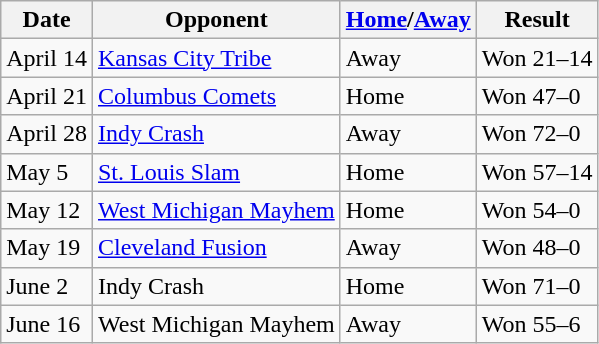<table class="wikitable">
<tr>
<th>Date</th>
<th>Opponent</th>
<th><a href='#'>Home</a>/<a href='#'>Away</a></th>
<th>Result</th>
</tr>
<tr>
<td>April 14</td>
<td><a href='#'>Kansas City Tribe</a></td>
<td>Away</td>
<td>Won 21–14</td>
</tr>
<tr>
<td>April 21</td>
<td><a href='#'>Columbus Comets</a></td>
<td>Home</td>
<td>Won 47–0</td>
</tr>
<tr>
<td>April 28</td>
<td><a href='#'>Indy Crash</a></td>
<td>Away</td>
<td>Won 72–0</td>
</tr>
<tr>
<td>May 5</td>
<td><a href='#'>St. Louis Slam</a></td>
<td>Home</td>
<td>Won 57–14</td>
</tr>
<tr>
<td>May 12</td>
<td><a href='#'>West Michigan Mayhem</a></td>
<td>Home</td>
<td>Won 54–0</td>
</tr>
<tr>
<td>May 19</td>
<td><a href='#'>Cleveland Fusion</a></td>
<td>Away</td>
<td>Won 48–0</td>
</tr>
<tr>
<td>June 2</td>
<td>Indy Crash</td>
<td>Home</td>
<td>Won 71–0</td>
</tr>
<tr>
<td>June 16</td>
<td>West Michigan Mayhem</td>
<td>Away</td>
<td>Won 55–6</td>
</tr>
</table>
